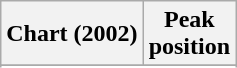<table class="wikitable sortable plainrowheaders">
<tr>
<th scope="col">Chart (2002)</th>
<th scope="col">Peak<br>position</th>
</tr>
<tr>
</tr>
<tr>
</tr>
</table>
